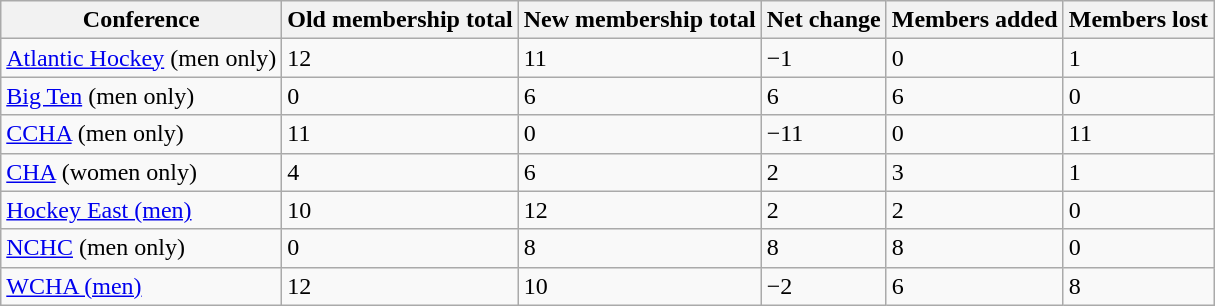<table class="wikitable sortable">
<tr>
<th>Conference</th>
<th>Old membership total</th>
<th>New membership total</th>
<th>Net change</th>
<th>Members added</th>
<th>Members lost</th>
</tr>
<tr>
<td><a href='#'>Atlantic Hockey</a> (men only)</td>
<td>12</td>
<td>11</td>
<td>−1</td>
<td>0</td>
<td>1</td>
</tr>
<tr>
<td><a href='#'>Big Ten</a> (men only)</td>
<td>0</td>
<td>6</td>
<td>6</td>
<td>6</td>
<td>0</td>
</tr>
<tr>
<td><a href='#'>CCHA</a> (men only)</td>
<td>11</td>
<td>0</td>
<td>−11</td>
<td>0</td>
<td>11</td>
</tr>
<tr>
<td><a href='#'>CHA</a> (women only)</td>
<td>4</td>
<td>6</td>
<td>2</td>
<td>3</td>
<td>1</td>
</tr>
<tr>
<td><a href='#'>Hockey East (men)</a></td>
<td>10</td>
<td>12</td>
<td>2</td>
<td>2</td>
<td>0</td>
</tr>
<tr>
<td><a href='#'>NCHC</a> (men only)</td>
<td>0</td>
<td>8</td>
<td>8</td>
<td>8</td>
<td>0</td>
</tr>
<tr>
<td><a href='#'>WCHA (men)</a></td>
<td>12</td>
<td>10</td>
<td>−2</td>
<td>6</td>
<td>8</td>
</tr>
</table>
